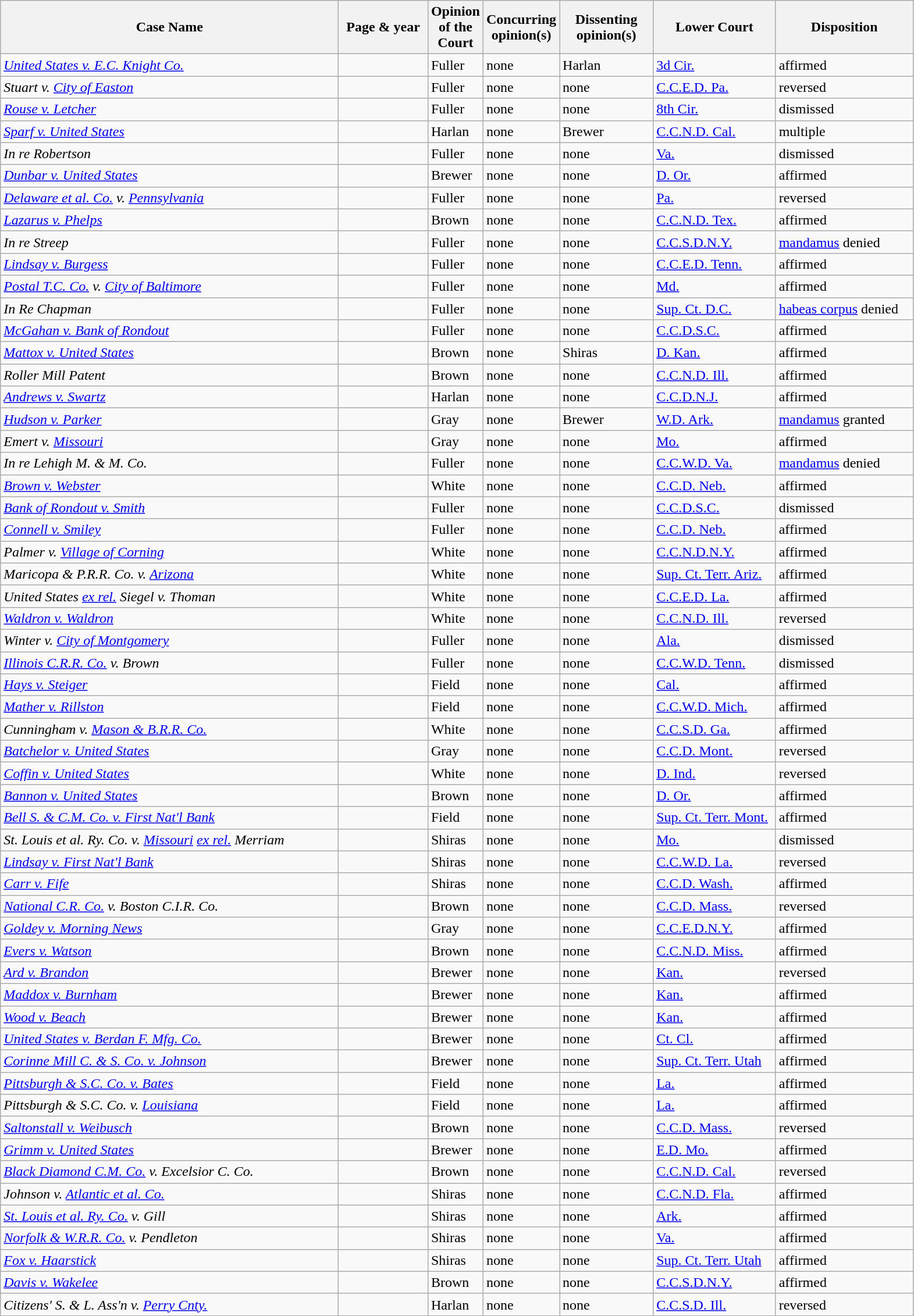<table class="wikitable sortable">
<tr>
<th scope="col" style="width: 380px;">Case Name</th>
<th scope="col" style="width: 95px;">Page & year</th>
<th scope="col" style="width: 10px;">Opinion of the Court</th>
<th scope="col" style="width: 10px;">Concurring opinion(s)</th>
<th scope="col" style="width: 100px;">Dissenting opinion(s)</th>
<th scope="col" style="width: 133px;">Lower Court</th>
<th scope="col" style="width: 150px;">Disposition</th>
</tr>
<tr>
<td><em><a href='#'>United States v. E.C. Knight Co.</a></em></td>
<td align="right"></td>
<td>Fuller</td>
<td>none</td>
<td>Harlan</td>
<td><a href='#'>3d Cir.</a></td>
<td>affirmed</td>
</tr>
<tr>
<td><em>Stuart v. <a href='#'>City of Easton</a></em></td>
<td align="right"></td>
<td>Fuller</td>
<td>none</td>
<td>none</td>
<td><a href='#'>C.C.E.D. Pa.</a></td>
<td>reversed</td>
</tr>
<tr>
<td><em><a href='#'>Rouse v. Letcher</a></em></td>
<td align="right"></td>
<td>Fuller</td>
<td>none</td>
<td>none</td>
<td><a href='#'>8th Cir.</a></td>
<td>dismissed</td>
</tr>
<tr>
<td><em><a href='#'>Sparf v. United States</a></em></td>
<td align="right"></td>
<td>Harlan</td>
<td>none</td>
<td>Brewer</td>
<td><a href='#'>C.C.N.D. Cal.</a></td>
<td>multiple</td>
</tr>
<tr>
<td><em>In re Robertson</em></td>
<td align="right"></td>
<td>Fuller</td>
<td>none</td>
<td>none</td>
<td><a href='#'>Va.</a></td>
<td>dismissed</td>
</tr>
<tr>
<td><em><a href='#'>Dunbar v. United States</a></em></td>
<td align="right"></td>
<td>Brewer</td>
<td>none</td>
<td>none</td>
<td><a href='#'>D. Or.</a></td>
<td>affirmed</td>
</tr>
<tr>
<td><em><a href='#'>Delaware et al. Co.</a> v. <a href='#'>Pennsylvania</a></em></td>
<td align="right"></td>
<td>Fuller</td>
<td>none</td>
<td>none</td>
<td><a href='#'>Pa.</a></td>
<td>reversed</td>
</tr>
<tr>
<td><em><a href='#'>Lazarus v. Phelps</a></em></td>
<td align="right"></td>
<td>Brown</td>
<td>none</td>
<td>none</td>
<td><a href='#'>C.C.N.D. Tex.</a></td>
<td>affirmed</td>
</tr>
<tr>
<td><em>In re Streep</em></td>
<td align="right"></td>
<td>Fuller</td>
<td>none</td>
<td>none</td>
<td><a href='#'>C.C.S.D.N.Y.</a></td>
<td><a href='#'>mandamus</a> denied</td>
</tr>
<tr>
<td><em><a href='#'>Lindsay v. Burgess</a></em></td>
<td align="right"></td>
<td>Fuller</td>
<td>none</td>
<td>none</td>
<td><a href='#'>C.C.E.D. Tenn.</a></td>
<td>affirmed</td>
</tr>
<tr>
<td><em><a href='#'>Postal T.C. Co.</a> v. <a href='#'>City of Baltimore</a></em></td>
<td align="right"></td>
<td>Fuller</td>
<td>none</td>
<td>none</td>
<td><a href='#'>Md.</a></td>
<td>affirmed</td>
</tr>
<tr>
<td><em>In Re Chapman</em></td>
<td align="right"></td>
<td>Fuller</td>
<td>none</td>
<td>none</td>
<td><a href='#'>Sup. Ct. D.C.</a></td>
<td><a href='#'>habeas corpus</a> denied</td>
</tr>
<tr>
<td><em><a href='#'>McGahan v. Bank of Rondout</a></em></td>
<td align="right"></td>
<td>Fuller</td>
<td>none</td>
<td>none</td>
<td><a href='#'>C.C.D.S.C.</a></td>
<td>affirmed</td>
</tr>
<tr>
<td><em><a href='#'>Mattox v. United States</a></em></td>
<td align="right"></td>
<td>Brown</td>
<td>none</td>
<td>Shiras</td>
<td><a href='#'>D. Kan.</a></td>
<td>affirmed</td>
</tr>
<tr>
<td><em>Roller Mill Patent</em></td>
<td align="right"></td>
<td>Brown</td>
<td>none</td>
<td>none</td>
<td><a href='#'>C.C.N.D. Ill.</a></td>
<td>affirmed</td>
</tr>
<tr>
<td><em><a href='#'>Andrews v. Swartz</a></em></td>
<td align="right"></td>
<td>Harlan</td>
<td>none</td>
<td>none</td>
<td><a href='#'>C.C.D.N.J.</a></td>
<td>affirmed</td>
</tr>
<tr>
<td><em><a href='#'>Hudson v. Parker</a></em></td>
<td align="right"></td>
<td>Gray</td>
<td>none</td>
<td>Brewer</td>
<td><a href='#'>W.D. Ark.</a></td>
<td><a href='#'>mandamus</a> granted</td>
</tr>
<tr>
<td><em>Emert v. <a href='#'>Missouri</a></em></td>
<td align="right"></td>
<td>Gray</td>
<td>none</td>
<td>none</td>
<td><a href='#'>Mo.</a></td>
<td>affirmed</td>
</tr>
<tr>
<td><em>In re Lehigh M. & M. Co.</em></td>
<td align="right"></td>
<td>Fuller</td>
<td>none</td>
<td>none</td>
<td><a href='#'>C.C.W.D. Va.</a></td>
<td><a href='#'>mandamus</a> denied</td>
</tr>
<tr>
<td><em><a href='#'>Brown v. Webster</a></em></td>
<td align="right"></td>
<td>White</td>
<td>none</td>
<td>none</td>
<td><a href='#'>C.C.D. Neb.</a></td>
<td>affirmed</td>
</tr>
<tr>
<td><em><a href='#'>Bank of Rondout v. Smith</a></em></td>
<td align="right"></td>
<td>Fuller</td>
<td>none</td>
<td>none</td>
<td><a href='#'>C.C.D.S.C.</a></td>
<td>dismissed</td>
</tr>
<tr>
<td><em><a href='#'>Connell v. Smiley</a></em></td>
<td align="right"></td>
<td>Fuller</td>
<td>none</td>
<td>none</td>
<td><a href='#'>C.C.D. Neb.</a></td>
<td>affirmed</td>
</tr>
<tr>
<td><em>Palmer v. <a href='#'>Village of Corning</a></em></td>
<td align="right"></td>
<td>White</td>
<td>none</td>
<td>none</td>
<td><a href='#'>C.C.N.D.N.Y.</a></td>
<td>affirmed</td>
</tr>
<tr>
<td><em>Maricopa & P.R.R. Co. v. <a href='#'>Arizona</a></em></td>
<td align="right"></td>
<td>White</td>
<td>none</td>
<td>none</td>
<td><a href='#'>Sup. Ct. Terr. Ariz.</a></td>
<td>affirmed</td>
</tr>
<tr>
<td><em>United States <a href='#'>ex rel.</a> Siegel v. Thoman</em></td>
<td align="right"></td>
<td>White</td>
<td>none</td>
<td>none</td>
<td><a href='#'>C.C.E.D. La.</a></td>
<td>affirmed</td>
</tr>
<tr>
<td><em><a href='#'>Waldron v. Waldron</a></em></td>
<td align="right"></td>
<td>White</td>
<td>none</td>
<td>none</td>
<td><a href='#'>C.C.N.D. Ill.</a></td>
<td>reversed</td>
</tr>
<tr>
<td><em>Winter v. <a href='#'>City of Montgomery</a></em></td>
<td align="right"></td>
<td>Fuller</td>
<td>none</td>
<td>none</td>
<td><a href='#'>Ala.</a></td>
<td>dismissed</td>
</tr>
<tr>
<td><em><a href='#'>Illinois C.R.R. Co.</a> v. Brown</em></td>
<td align="right"></td>
<td>Fuller</td>
<td>none</td>
<td>none</td>
<td><a href='#'>C.C.W.D. Tenn.</a></td>
<td>dismissed</td>
</tr>
<tr>
<td><em><a href='#'>Hays v. Steiger</a></em></td>
<td align="right"></td>
<td>Field</td>
<td>none</td>
<td>none</td>
<td><a href='#'>Cal.</a></td>
<td>affirmed</td>
</tr>
<tr>
<td><em><a href='#'>Mather v. Rillston</a></em></td>
<td align="right"></td>
<td>Field</td>
<td>none</td>
<td>none</td>
<td><a href='#'>C.C.W.D. Mich.</a></td>
<td>affirmed</td>
</tr>
<tr>
<td><em>Cunningham v. <a href='#'>Mason & B.R.R. Co.</a></em></td>
<td align="right"></td>
<td>White</td>
<td>none</td>
<td>none</td>
<td><a href='#'>C.C.S.D. Ga.</a></td>
<td>affirmed</td>
</tr>
<tr>
<td><em><a href='#'>Batchelor v. United States</a></em></td>
<td align="right"></td>
<td>Gray</td>
<td>none</td>
<td>none</td>
<td><a href='#'>C.C.D. Mont.</a></td>
<td>reversed</td>
</tr>
<tr>
<td><em><a href='#'>Coffin v. United States</a></em></td>
<td align="right"></td>
<td>White</td>
<td>none</td>
<td>none</td>
<td><a href='#'>D. Ind.</a></td>
<td>reversed</td>
</tr>
<tr>
<td><em><a href='#'>Bannon v. United States</a></em></td>
<td align="right"></td>
<td>Brown</td>
<td>none</td>
<td>none</td>
<td><a href='#'>D. Or.</a></td>
<td>affirmed</td>
</tr>
<tr>
<td><em><a href='#'>Bell S. & C.M. Co. v. First Nat'l Bank</a></em></td>
<td align="right"></td>
<td>Field</td>
<td>none</td>
<td>none</td>
<td><a href='#'>Sup. Ct. Terr. Mont.</a></td>
<td>affirmed</td>
</tr>
<tr>
<td><em>St. Louis et al. Ry. Co. v. <a href='#'>Missouri</a> <a href='#'>ex rel.</a> Merriam</em></td>
<td align="right"></td>
<td>Shiras</td>
<td>none</td>
<td>none</td>
<td><a href='#'>Mo.</a></td>
<td>dismissed</td>
</tr>
<tr>
<td><em><a href='#'>Lindsay v. First Nat'l Bank</a></em></td>
<td align="right"></td>
<td>Shiras</td>
<td>none</td>
<td>none</td>
<td><a href='#'>C.C.W.D. La.</a></td>
<td>reversed</td>
</tr>
<tr>
<td><em><a href='#'>Carr v. Fife</a></em></td>
<td align="right"></td>
<td>Shiras</td>
<td>none</td>
<td>none</td>
<td><a href='#'>C.C.D. Wash.</a></td>
<td>affirmed</td>
</tr>
<tr>
<td><em><a href='#'>National C.R. Co.</a> v. Boston C.I.R. Co.</em></td>
<td align="right"></td>
<td>Brown</td>
<td>none</td>
<td>none</td>
<td><a href='#'>C.C.D. Mass.</a></td>
<td>reversed</td>
</tr>
<tr>
<td><em><a href='#'>Goldey v. Morning News</a></em></td>
<td align="right"></td>
<td>Gray</td>
<td>none</td>
<td>none</td>
<td><a href='#'>C.C.E.D.N.Y.</a></td>
<td>affirmed</td>
</tr>
<tr>
<td><em><a href='#'>Evers v. Watson</a></em></td>
<td align="right"></td>
<td>Brown</td>
<td>none</td>
<td>none</td>
<td><a href='#'>C.C.N.D. Miss.</a></td>
<td>affirmed</td>
</tr>
<tr>
<td><em><a href='#'>Ard v. Brandon </a></em></td>
<td align="right"></td>
<td>Brewer</td>
<td>none</td>
<td>none</td>
<td><a href='#'>Kan.</a></td>
<td>reversed</td>
</tr>
<tr>
<td><em><a href='#'>Maddox v. Burnham</a></em></td>
<td align="right"></td>
<td>Brewer</td>
<td>none</td>
<td>none</td>
<td><a href='#'>Kan.</a></td>
<td>affirmed</td>
</tr>
<tr>
<td><em><a href='#'>Wood v. Beach</a></em></td>
<td align="right"></td>
<td>Brewer</td>
<td>none</td>
<td>none</td>
<td><a href='#'>Kan.</a></td>
<td>affirmed</td>
</tr>
<tr>
<td><em><a href='#'>United States v. Berdan F. Mfg. Co.</a></em></td>
<td align="right"></td>
<td>Brewer</td>
<td>none</td>
<td>none</td>
<td><a href='#'>Ct. Cl.</a></td>
<td>affirmed</td>
</tr>
<tr>
<td><em><a href='#'>Corinne Mill C. & S. Co. v. Johnson</a></em></td>
<td align="right"></td>
<td>Brewer</td>
<td>none</td>
<td>none</td>
<td><a href='#'>Sup. Ct. Terr. Utah</a></td>
<td>affirmed</td>
</tr>
<tr>
<td><em><a href='#'>Pittsburgh & S.C. Co. v. Bates</a></em></td>
<td align="right"></td>
<td>Field</td>
<td>none</td>
<td>none</td>
<td><a href='#'>La.</a></td>
<td>affirmed</td>
</tr>
<tr>
<td><em>Pittsburgh & S.C. Co. v. <a href='#'>Louisiana</a></em></td>
<td align="right"></td>
<td>Field</td>
<td>none</td>
<td>none</td>
<td><a href='#'>La.</a></td>
<td>affirmed</td>
</tr>
<tr>
<td><em><a href='#'>Saltonstall v. Weibusch</a></em></td>
<td align="right"></td>
<td>Brown</td>
<td>none</td>
<td>none</td>
<td><a href='#'>C.C.D. Mass.</a></td>
<td>reversed</td>
</tr>
<tr>
<td><em><a href='#'>Grimm v. United States</a></em></td>
<td align="right"></td>
<td>Brewer</td>
<td>none</td>
<td>none</td>
<td><a href='#'>E.D. Mo.</a></td>
<td>affirmed</td>
</tr>
<tr>
<td><em><a href='#'>Black Diamond C.M. Co.</a> v. Excelsior C. Co.</em></td>
<td align="right"></td>
<td>Brown</td>
<td>none</td>
<td>none</td>
<td><a href='#'>C.C.N.D. Cal.</a></td>
<td>reversed</td>
</tr>
<tr>
<td><em>Johnson v. <a href='#'>Atlantic et al. Co.</a></em></td>
<td align="right"></td>
<td>Shiras</td>
<td>none</td>
<td>none</td>
<td><a href='#'>C.C.N.D. Fla.</a></td>
<td>affirmed</td>
</tr>
<tr>
<td><em><a href='#'>St. Louis et al. Ry. Co.</a> v. Gill</em></td>
<td align="right"></td>
<td>Shiras</td>
<td>none</td>
<td>none</td>
<td><a href='#'>Ark.</a></td>
<td>affirmed</td>
</tr>
<tr>
<td><em><a href='#'>Norfolk & W.R.R. Co.</a> v. Pendleton</em></td>
<td align="right"></td>
<td>Shiras</td>
<td>none</td>
<td>none</td>
<td><a href='#'>Va.</a></td>
<td>affirmed</td>
</tr>
<tr>
<td><em><a href='#'>Fox v. Haarstick</a></em></td>
<td align="right"></td>
<td>Shiras</td>
<td>none</td>
<td>none</td>
<td><a href='#'>Sup. Ct. Terr. Utah</a></td>
<td>affirmed</td>
</tr>
<tr>
<td><em><a href='#'>Davis v. Wakelee</a></em></td>
<td align="right"></td>
<td>Brown</td>
<td>none</td>
<td>none</td>
<td><a href='#'>C.C.S.D.N.Y.</a></td>
<td>affirmed</td>
</tr>
<tr>
<td><em>Citizens' S. & L. Ass'n v. <a href='#'>Perry Cnty.</a></em></td>
<td align="right"></td>
<td>Harlan</td>
<td>none</td>
<td>none</td>
<td><a href='#'>C.C.S.D. Ill.</a></td>
<td>reversed</td>
</tr>
<tr>
</tr>
</table>
